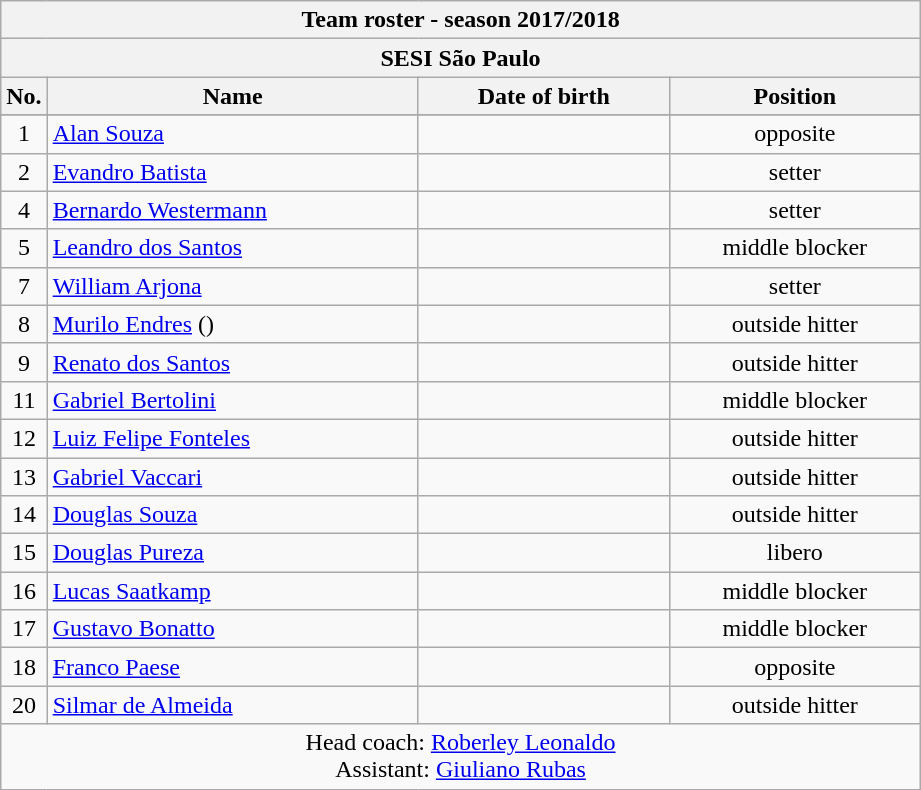<table class="wikitable collapsible collapsed sortable" style="font-size:100%; text-align:center;">
<tr>
<th colspan=6>Team roster - season 2017/2018</th>
</tr>
<tr>
<th colspan=6>SESI São Paulo</th>
</tr>
<tr>
<th>No.</th>
<th style="width:15em">Name</th>
<th style="width:10em">Date of birth</th>
<th style="width:10em">Position</th>
</tr>
<tr>
</tr>
<tr>
<td>1</td>
<td align=left> <a href='#'>Alan Souza</a></td>
<td align=right></td>
<td>opposite</td>
</tr>
<tr>
<td>2</td>
<td align=left> <a href='#'>Evandro Batista</a></td>
<td align=right></td>
<td>setter</td>
</tr>
<tr>
<td>4</td>
<td align=left> <a href='#'>Bernardo Westermann</a></td>
<td align=right></td>
<td>setter</td>
</tr>
<tr>
<td>5</td>
<td align=left> <a href='#'>Leandro dos Santos</a></td>
<td align=right></td>
<td>middle blocker</td>
</tr>
<tr>
<td>7</td>
<td align=left> <a href='#'>William Arjona</a></td>
<td align=right></td>
<td>setter</td>
</tr>
<tr>
<td>8</td>
<td align=left> <a href='#'>Murilo Endres</a> ()</td>
<td align=right></td>
<td>outside hitter</td>
</tr>
<tr>
<td>9</td>
<td align=left> <a href='#'>Renato dos Santos</a></td>
<td align=right></td>
<td>outside hitter</td>
</tr>
<tr>
<td>11</td>
<td align=left> <a href='#'>Gabriel Bertolini</a></td>
<td align=right></td>
<td>middle blocker</td>
</tr>
<tr>
<td>12</td>
<td align=left> <a href='#'>Luiz Felipe Fonteles</a></td>
<td align=right></td>
<td>outside hitter</td>
</tr>
<tr>
<td>13</td>
<td align=left> <a href='#'>Gabriel Vaccari</a></td>
<td align=right></td>
<td>outside hitter</td>
</tr>
<tr>
<td>14</td>
<td align=left> <a href='#'>Douglas Souza</a></td>
<td align=right></td>
<td>outside hitter</td>
</tr>
<tr>
<td>15</td>
<td align=left> <a href='#'>Douglas Pureza</a></td>
<td align=right></td>
<td>libero</td>
</tr>
<tr>
<td>16</td>
<td align=left> <a href='#'>Lucas Saatkamp</a></td>
<td align=right></td>
<td>middle blocker</td>
</tr>
<tr>
<td>17</td>
<td align=left> <a href='#'>Gustavo Bonatto</a></td>
<td align=right></td>
<td>middle blocker</td>
</tr>
<tr>
<td>18</td>
<td align=left> <a href='#'>Franco Paese</a></td>
<td align=right></td>
<td>opposite</td>
</tr>
<tr>
<td>20</td>
<td align=left> <a href='#'>Silmar de Almeida</a></td>
<td align=right></td>
<td>outside hitter</td>
</tr>
<tr>
<td colspan=4>Head coach: <a href='#'>Roberley Leonaldo</a><br>Assistant: <a href='#'>Giuliano Rubas</a></td>
</tr>
</table>
